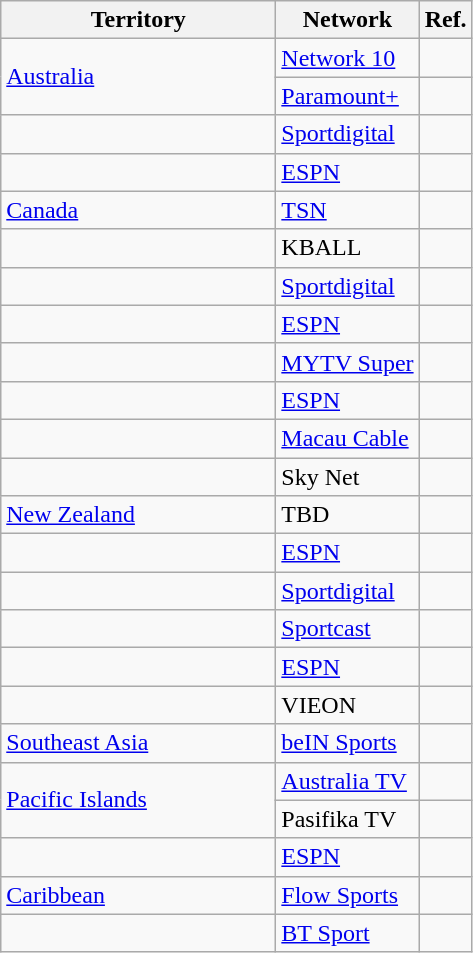<table class="wikitable">
<tr>
<th style="width: 11em">Territory</th>
<th>Network</th>
<th>Ref.</th>
</tr>
<tr>
<td rowspan="2"> <a href='#'>Australia</a></td>
<td><a href='#'>Network 10</a></td>
<td></td>
</tr>
<tr>
<td><a href='#'>Paramount+</a></td>
<td></td>
</tr>
<tr>
<td></td>
<td><a href='#'>Sportdigital</a></td>
<td></td>
</tr>
<tr>
<td></td>
<td><a href='#'>ESPN</a></td>
<td></td>
</tr>
<tr>
<td> <a href='#'>Canada</a></td>
<td><a href='#'>TSN</a></td>
<td></td>
</tr>
<tr>
<td></td>
<td>KBALL</td>
<td></td>
</tr>
<tr>
<td></td>
<td><a href='#'>Sportdigital</a></td>
<td></td>
</tr>
<tr>
<td></td>
<td><a href='#'>ESPN</a></td>
<td></td>
</tr>
<tr>
<td></td>
<td><a href='#'>MYTV Super</a></td>
<td></td>
</tr>
<tr>
<td></td>
<td><a href='#'>ESPN</a></td>
<td></td>
</tr>
<tr>
<td></td>
<td><a href='#'>Macau Cable</a></td>
<td></td>
</tr>
<tr>
<td></td>
<td>Sky Net</td>
<td></td>
</tr>
<tr>
<td> <a href='#'>New Zealand</a></td>
<td>TBD</td>
<td></td>
</tr>
<tr>
<td></td>
<td><a href='#'>ESPN</a></td>
<td></td>
</tr>
<tr>
<td></td>
<td><a href='#'>Sportdigital</a></td>
<td></td>
</tr>
<tr>
<td></td>
<td><a href='#'>Sportcast</a></td>
<td></td>
</tr>
<tr>
<td></td>
<td><a href='#'>ESPN</a></td>
<td></td>
</tr>
<tr>
<td></td>
<td>VIEON</td>
<td></td>
</tr>
<tr>
<td><a href='#'>Southeast Asia</a></td>
<td><a href='#'>beIN Sports</a></td>
<td></td>
</tr>
<tr>
<td rowspan="2"><a href='#'>Pacific Islands</a></td>
<td><a href='#'>Australia TV</a></td>
<td></td>
</tr>
<tr>
<td>Pasifika TV</td>
<td></td>
</tr>
<tr>
<td></td>
<td><a href='#'>ESPN</a></td>
<td></td>
</tr>
<tr>
<td><a href='#'>Caribbean</a></td>
<td><a href='#'>Flow Sports</a></td>
<td></td>
</tr>
<tr>
<td></td>
<td><a href='#'>BT Sport</a></td>
<td></td>
</tr>
</table>
